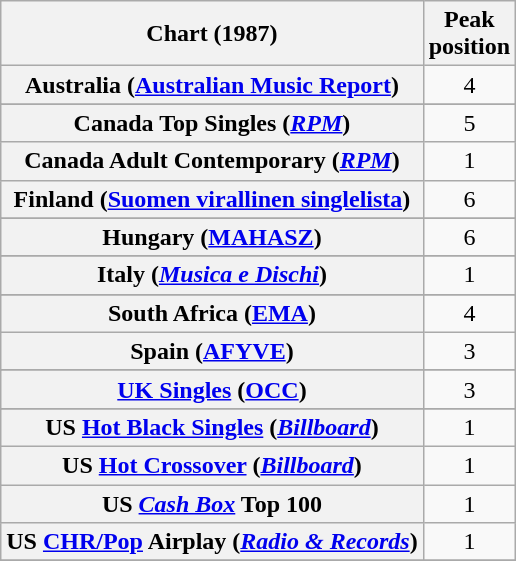<table class="wikitable sortable plainrowheaders" style="text-align:center">
<tr>
<th scope="col">Chart (1987)</th>
<th scope="col">Peak<br>position</th>
</tr>
<tr>
<th scope="row">Australia (<a href='#'>Australian Music Report</a>)</th>
<td>4</td>
</tr>
<tr>
</tr>
<tr>
</tr>
<tr>
<th scope="row">Canada Top Singles (<em><a href='#'>RPM</a></em>)</th>
<td>5</td>
</tr>
<tr>
<th scope="row">Canada Adult Contemporary (<em><a href='#'>RPM</a></em>)</th>
<td>1</td>
</tr>
<tr>
<th scope="row">Finland (<a href='#'>Suomen virallinen singlelista</a>)</th>
<td>6</td>
</tr>
<tr>
</tr>
<tr>
<th scope="row">Hungary (<a href='#'>MAHASZ</a>)</th>
<td>6</td>
</tr>
<tr>
</tr>
<tr>
<th scope="row">Italy (<em><a href='#'>Musica e Dischi</a></em>)</th>
<td>1</td>
</tr>
<tr>
</tr>
<tr>
</tr>
<tr>
</tr>
<tr>
</tr>
<tr>
<th scope="row">South Africa (<a href='#'>EMA</a>)</th>
<td>4</td>
</tr>
<tr>
<th scope="row">Spain (<a href='#'>AFYVE</a>)</th>
<td>3</td>
</tr>
<tr>
</tr>
<tr>
</tr>
<tr>
<th scope="row"><a href='#'>UK Singles</a> (<a href='#'>OCC</a>)</th>
<td>3</td>
</tr>
<tr>
</tr>
<tr>
</tr>
<tr>
</tr>
<tr>
</tr>
<tr>
<th scope="row">US <a href='#'>Hot Black Singles</a> (<em><a href='#'>Billboard</a></em>)</th>
<td>1</td>
</tr>
<tr>
<th scope="row">US <a href='#'>Hot Crossover</a> (<em><a href='#'>Billboard</a></em>)</th>
<td>1</td>
</tr>
<tr>
<th scope="row">US <em><a href='#'>Cash Box</a></em> Top 100</th>
<td>1</td>
</tr>
<tr>
<th scope="row">US <a href='#'>CHR/Pop</a> Airplay (<em><a href='#'>Radio & Records</a></em>)</th>
<td>1</td>
</tr>
<tr>
</tr>
</table>
